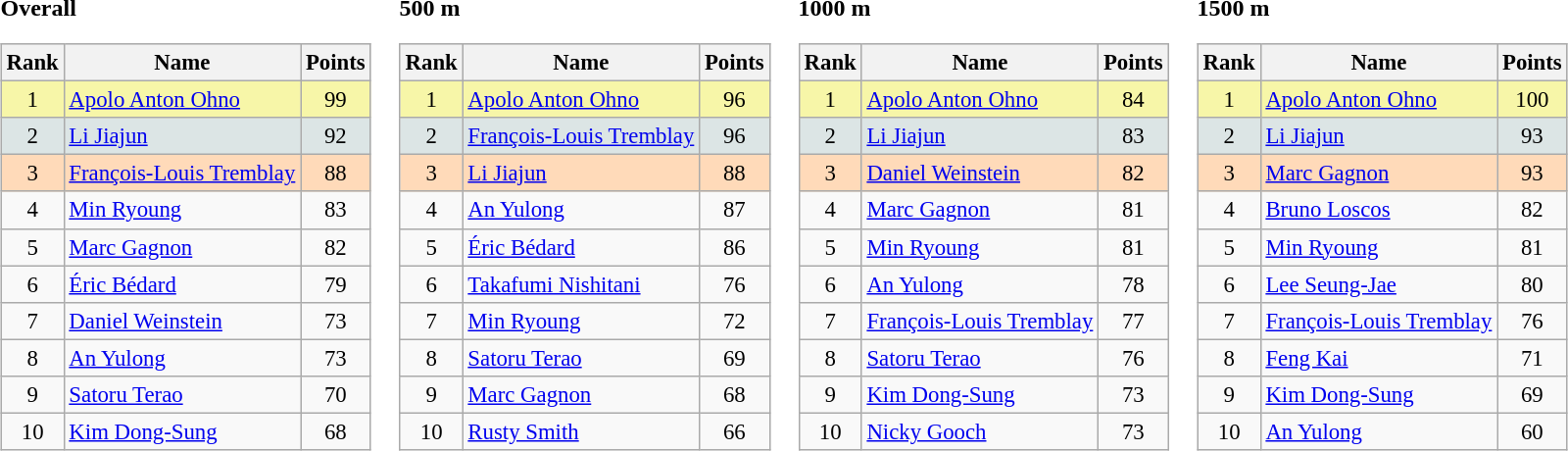<table>
<tr valign="top">
<td><br><strong>Overall</strong><br><table class="wikitable" style="font-size:95%; text-align: center">
<tr style="background:#dcdcdc;">
<th>Rank</th>
<th>Name</th>
<th>Points</th>
</tr>
<tr bgcolor="#F7F6A8" |>
<td>1</td>
<td align="left"> <a href='#'>Apolo Anton Ohno</a></td>
<td>99</td>
</tr>
<tr bgcolor="#DCE5E5">
<td>2</td>
<td align="left"> <a href='#'>Li Jiajun</a></td>
<td>92</td>
</tr>
<tr bgcolor="#FFDAB9">
<td>3</td>
<td align="left"> <a href='#'>François-Louis Tremblay</a></td>
<td>88</td>
</tr>
<tr>
<td>4</td>
<td align="left"> <a href='#'>Min Ryoung</a></td>
<td>83</td>
</tr>
<tr>
<td>5</td>
<td align="left"> <a href='#'>Marc Gagnon</a></td>
<td>82</td>
</tr>
<tr>
<td>6</td>
<td align="left"> <a href='#'>Éric Bédard</a></td>
<td>79</td>
</tr>
<tr>
<td>7</td>
<td align="left"> <a href='#'>Daniel Weinstein</a></td>
<td>73</td>
</tr>
<tr>
<td>8</td>
<td align="left"> <a href='#'>An Yulong</a></td>
<td>73</td>
</tr>
<tr>
<td>9</td>
<td align="left"> <a href='#'>Satoru Terao</a></td>
<td>70</td>
</tr>
<tr>
<td>10</td>
<td align="left"> <a href='#'>Kim Dong-Sung</a></td>
<td>68</td>
</tr>
</table>
</td>
<td><br><strong>500 m</strong><br><table class="wikitable" style="font-size:95%; text-align: center">
<tr style="background:#dcdcdc;">
<th>Rank</th>
<th>Name</th>
<th>Points</th>
</tr>
<tr bgcolor="#F7F6A8" |>
<td>1</td>
<td align="left"> <a href='#'>Apolo Anton Ohno</a></td>
<td>96</td>
</tr>
<tr bgcolor="#DCE5E5">
<td>2</td>
<td align="left"> <a href='#'>François-Louis Tremblay</a></td>
<td>96</td>
</tr>
<tr bgcolor="#FFDAB9">
<td>3</td>
<td align="left"> <a href='#'>Li Jiajun</a></td>
<td>88</td>
</tr>
<tr>
<td>4</td>
<td align="left"> <a href='#'>An Yulong</a></td>
<td>87</td>
</tr>
<tr>
<td>5</td>
<td align="left"> <a href='#'>Éric Bédard</a></td>
<td>86</td>
</tr>
<tr>
<td>6</td>
<td align="left"> <a href='#'>Takafumi Nishitani</a></td>
<td>76</td>
</tr>
<tr>
<td>7</td>
<td align="left"> <a href='#'>Min Ryoung</a></td>
<td>72</td>
</tr>
<tr>
<td>8</td>
<td align="left"> <a href='#'>Satoru Terao</a></td>
<td>69</td>
</tr>
<tr>
<td>9</td>
<td align="left"> <a href='#'>Marc Gagnon</a></td>
<td>68</td>
</tr>
<tr>
<td>10</td>
<td align="left"> <a href='#'>Rusty Smith</a></td>
<td>66</td>
</tr>
</table>
</td>
<td><br><strong>1000 m </strong><br><table class="wikitable" style="font-size:95%; text-align: center">
<tr style="background:#dcdcdc;">
<th>Rank</th>
<th>Name</th>
<th>Points</th>
</tr>
<tr bgcolor="#F7F6A8" |>
<td>1</td>
<td align="left"> <a href='#'>Apolo Anton Ohno</a></td>
<td>84</td>
</tr>
<tr bgcolor="#DCE5E5">
<td>2</td>
<td align="left"> <a href='#'>Li Jiajun</a></td>
<td>83</td>
</tr>
<tr bgcolor="#FFDAB9">
<td>3</td>
<td align="left"> <a href='#'>Daniel Weinstein</a></td>
<td>82</td>
</tr>
<tr>
<td>4</td>
<td align="left"> <a href='#'>Marc Gagnon</a></td>
<td>81</td>
</tr>
<tr>
<td>5</td>
<td align="left"> <a href='#'>Min Ryoung</a></td>
<td>81</td>
</tr>
<tr>
<td>6</td>
<td align="left"> <a href='#'>An Yulong</a></td>
<td>78</td>
</tr>
<tr>
<td>7</td>
<td align="left"> <a href='#'>François-Louis Tremblay</a></td>
<td>77</td>
</tr>
<tr>
<td>8</td>
<td align="left"> <a href='#'>Satoru Terao</a></td>
<td>76</td>
</tr>
<tr>
<td>9</td>
<td align="left"> <a href='#'>Kim Dong-Sung</a></td>
<td>73</td>
</tr>
<tr>
<td>10</td>
<td align="left"> <a href='#'>Nicky Gooch</a></td>
<td>73</td>
</tr>
</table>
</td>
<td><br><strong>1500 m </strong><br><table class="wikitable" style="font-size:95%; text-align: center">
<tr style="background:#dcdcdc;">
<th>Rank</th>
<th>Name</th>
<th>Points</th>
</tr>
<tr bgcolor="#F7F6A8" |>
<td>1</td>
<td align="left"> <a href='#'>Apolo Anton Ohno</a></td>
<td>100</td>
</tr>
<tr bgcolor="#DCE5E5">
<td>2</td>
<td align="left"> <a href='#'>Li Jiajun</a></td>
<td>93</td>
</tr>
<tr bgcolor="#FFDAB9">
<td>3</td>
<td align="left"> <a href='#'>Marc Gagnon</a></td>
<td>93</td>
</tr>
<tr>
<td>4</td>
<td align="left"> <a href='#'>Bruno Loscos</a></td>
<td>82</td>
</tr>
<tr>
<td>5</td>
<td align="left"> <a href='#'>Min Ryoung</a></td>
<td>81</td>
</tr>
<tr>
<td>6</td>
<td align="left"> <a href='#'>Lee Seung-Jae</a></td>
<td>80</td>
</tr>
<tr>
<td>7</td>
<td align="left"> <a href='#'>François-Louis Tremblay</a></td>
<td>76</td>
</tr>
<tr>
<td>8</td>
<td align="left"> <a href='#'>Feng Kai</a></td>
<td>71</td>
</tr>
<tr>
<td>9</td>
<td align="left"> <a href='#'>Kim Dong-Sung</a></td>
<td>69</td>
</tr>
<tr>
<td>10</td>
<td align="left"> <a href='#'>An Yulong</a></td>
<td>60</td>
</tr>
</table>
</td>
</tr>
</table>
